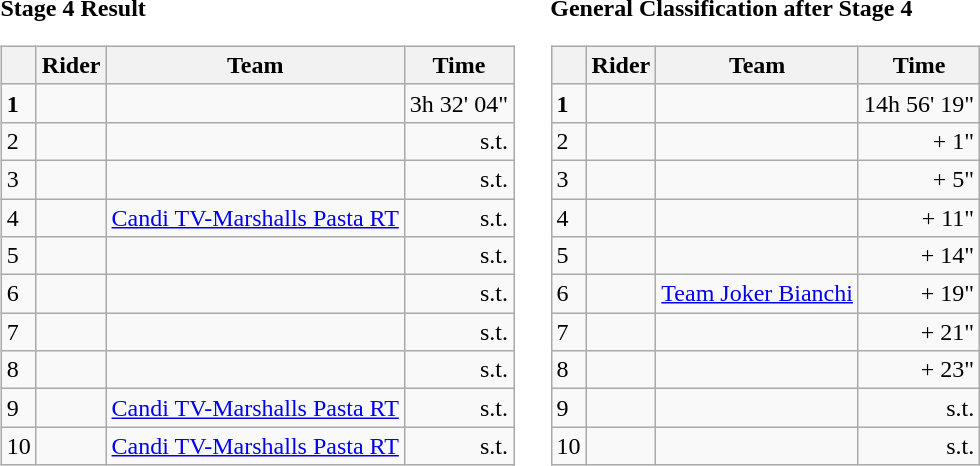<table>
<tr>
<td><strong>Stage 4 Result</strong><br><table class="wikitable">
<tr>
<th></th>
<th>Rider</th>
<th>Team</th>
<th>Time</th>
</tr>
<tr>
<td><strong>1</strong></td>
<td><strong></strong></td>
<td><strong></strong></td>
<td align="right">3h 32' 04"</td>
</tr>
<tr>
<td>2</td>
<td></td>
<td></td>
<td align="right">s.t.</td>
</tr>
<tr>
<td>3</td>
<td></td>
<td></td>
<td align="right">s.t.</td>
</tr>
<tr>
<td>4</td>
<td></td>
<td><a href='#'>Candi TV-Marshalls Pasta RT</a></td>
<td align="right">s.t.</td>
</tr>
<tr>
<td>5</td>
<td></td>
<td></td>
<td align="right">s.t.</td>
</tr>
<tr>
<td>6</td>
<td></td>
<td></td>
<td align="right">s.t.</td>
</tr>
<tr>
<td>7</td>
<td></td>
<td></td>
<td align="right">s.t.</td>
</tr>
<tr>
<td>8</td>
<td></td>
<td></td>
<td align="right">s.t.</td>
</tr>
<tr>
<td>9</td>
<td></td>
<td><a href='#'>Candi TV-Marshalls Pasta RT</a></td>
<td align="right">s.t.</td>
</tr>
<tr>
<td>10</td>
<td></td>
<td><a href='#'>Candi TV-Marshalls Pasta RT</a></td>
<td align="right">s.t.</td>
</tr>
</table>
</td>
<td></td>
<td><strong>General Classification after Stage 4</strong><br><table class="wikitable">
<tr>
<th></th>
<th>Rider</th>
<th>Team</th>
<th>Time</th>
</tr>
<tr>
<td><strong>1</strong></td>
<td><strong></strong> </td>
<td><strong></strong></td>
<td align="right">14h 56' 19"</td>
</tr>
<tr>
<td>2</td>
<td></td>
<td></td>
<td align="right">+ 1"</td>
</tr>
<tr>
<td>3</td>
<td> </td>
<td></td>
<td align="right">+ 5"</td>
</tr>
<tr>
<td>4</td>
<td></td>
<td></td>
<td align="right">+ 11"</td>
</tr>
<tr>
<td>5</td>
<td></td>
<td></td>
<td align="right">+ 14"</td>
</tr>
<tr>
<td>6</td>
<td></td>
<td><a href='#'>Team Joker Bianchi</a></td>
<td align="right">+ 19"</td>
</tr>
<tr>
<td>7</td>
<td></td>
<td></td>
<td align="right">+ 21"</td>
</tr>
<tr>
<td>8</td>
<td></td>
<td></td>
<td align="right">+ 23"</td>
</tr>
<tr>
<td>9</td>
<td></td>
<td></td>
<td align="right">s.t.</td>
</tr>
<tr>
<td>10</td>
<td></td>
<td></td>
<td align="right">s.t.</td>
</tr>
</table>
</td>
</tr>
</table>
